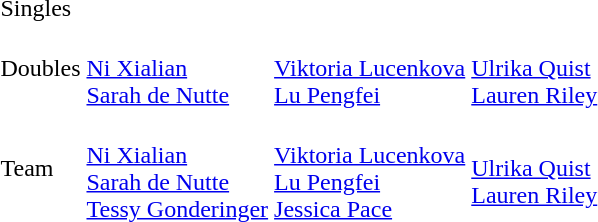<table>
<tr>
<td rowspan=2>Singles</td>
<td rowspan=2></td>
<td rowspan=2></td>
<td></td>
</tr>
<tr>
<td></td>
</tr>
<tr>
<td>Doubles</td>
<td><br><a href='#'>Ni Xialian</a><br><a href='#'>Sarah de Nutte</a></td>
<td><br><a href='#'>Viktoria Lucenkova</a><br><a href='#'>Lu Pengfei</a></td>
<td><br><a href='#'>Ulrika Quist</a><br><a href='#'>Lauren Riley</a></td>
</tr>
<tr>
<td>Team</td>
<td><br><a href='#'>Ni Xialian</a><br><a href='#'>Sarah de Nutte</a><br><a href='#'>Tessy Gonderinger</a></td>
<td><br><a href='#'>Viktoria Lucenkova</a><br><a href='#'>Lu Pengfei</a><br><a href='#'>Jessica Pace</a></td>
<td><br><a href='#'>Ulrika Quist</a><br><a href='#'>Lauren Riley</a></td>
</tr>
</table>
